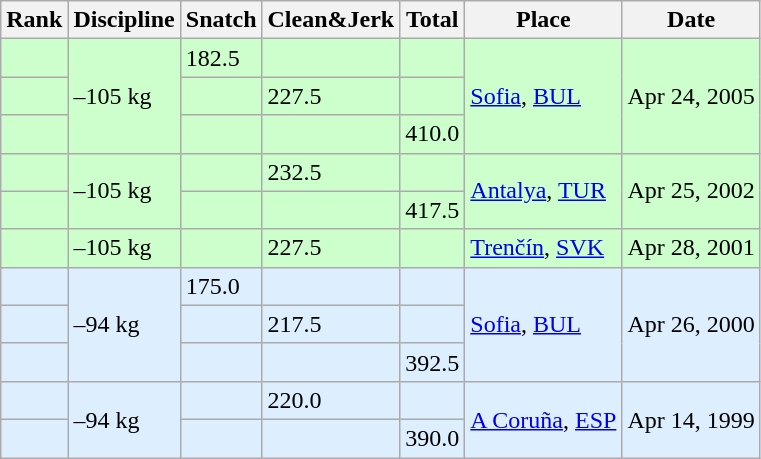<table class="wikitable">
<tr>
<th>Rank</th>
<th>Discipline</th>
<th>Snatch</th>
<th>Clean&Jerk</th>
<th>Total</th>
<th>Place</th>
<th>Date</th>
</tr>
<tr bgcolor=#CCFFCC>
<td></td>
<td rowspan=3>–105 kg</td>
<td>182.5</td>
<td></td>
<td></td>
<td rowspan=3><a href='#'>Sofia</a>, <a href='#'>BUL</a></td>
<td rowspan=3>Apr 24, 2005</td>
</tr>
<tr bgcolor=#CCFFCC>
<td></td>
<td></td>
<td>227.5</td>
<td></td>
</tr>
<tr bgcolor=#CCFFCC>
<td></td>
<td></td>
<td></td>
<td>410.0</td>
</tr>
<tr bgcolor=#CCFFCC>
<td></td>
<td rowspan=2>–105 kg</td>
<td></td>
<td>232.5</td>
<td></td>
<td rowspan=2><a href='#'>Antalya</a>, <a href='#'>TUR</a></td>
<td rowspan=2>Apr 25, 2002</td>
</tr>
<tr bgcolor=#CCFFCC>
<td></td>
<td></td>
<td></td>
<td>417.5</td>
</tr>
<tr bgcolor=#CCFFCC>
<td></td>
<td>–105 kg</td>
<td></td>
<td>227.5</td>
<td></td>
<td><a href='#'>Trenčín</a>, <a href='#'>SVK</a></td>
<td>Apr 28, 2001</td>
</tr>
<tr bgcolor=#DDEEFF>
<td></td>
<td rowspan=3>–94 kg</td>
<td>175.0</td>
<td></td>
<td></td>
<td rowspan=3><a href='#'>Sofia</a>, <a href='#'>BUL</a></td>
<td rowspan=3>Apr 26, 2000</td>
</tr>
<tr bgcolor=#DDEEFF>
<td></td>
<td></td>
<td>217.5</td>
<td></td>
</tr>
<tr bgcolor=#DDEEFF>
<td></td>
<td></td>
<td></td>
<td>392.5</td>
</tr>
<tr bgcolor=#DDEEFF>
<td></td>
<td rowspan=2>–94 kg</td>
<td></td>
<td>220.0</td>
<td></td>
<td rowspan=2><a href='#'>A Coruña</a>, <a href='#'>ESP</a></td>
<td rowspan=2>Apr 14, 1999</td>
</tr>
<tr bgcolor=#DDEEFF>
<td></td>
<td></td>
<td></td>
<td>390.0</td>
</tr>
</table>
